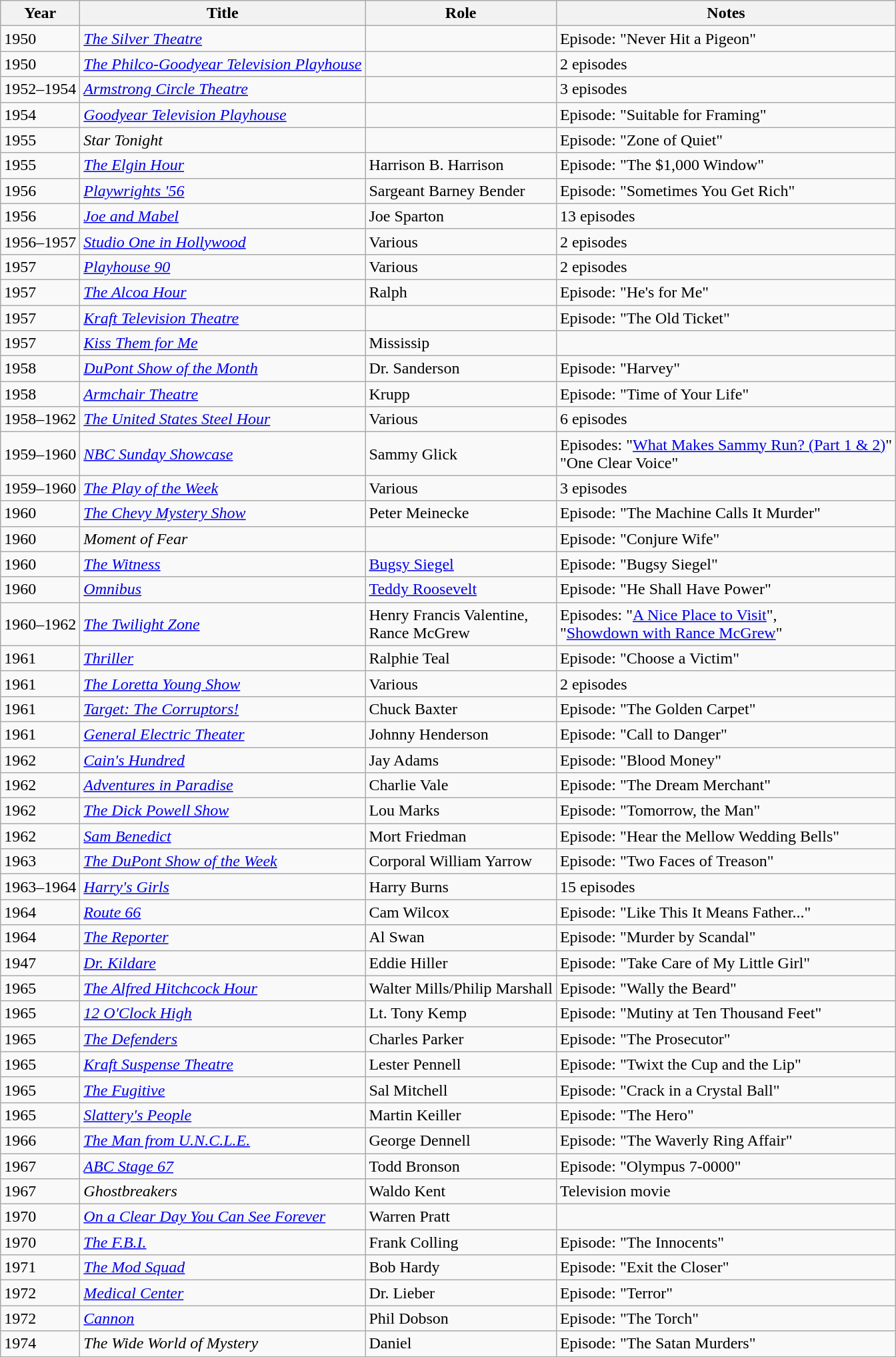<table class="wikitable sortable">
<tr>
<th>Year</th>
<th>Title</th>
<th>Role</th>
<th class="unsortable">Notes</th>
</tr>
<tr>
<td>1950</td>
<td><em><a href='#'>The Silver Theatre</a></em></td>
<td></td>
<td>Episode: "Never Hit a Pigeon"</td>
</tr>
<tr>
<td>1950</td>
<td><em><a href='#'>The Philco-Goodyear Television Playhouse</a></em></td>
<td></td>
<td>2 episodes</td>
</tr>
<tr>
<td>1952–1954</td>
<td><em><a href='#'>Armstrong Circle Theatre</a></em></td>
<td></td>
<td>3 episodes</td>
</tr>
<tr>
<td>1954</td>
<td><em><a href='#'>Goodyear Television Playhouse</a></em></td>
<td></td>
<td>Episode: "Suitable for Framing"</td>
</tr>
<tr>
<td>1955</td>
<td><em>Star Tonight</em></td>
<td></td>
<td>Episode: "Zone of Quiet"</td>
</tr>
<tr>
<td>1955</td>
<td><em><a href='#'>The Elgin Hour</a></em></td>
<td>Harrison B. Harrison</td>
<td>Episode: "The $1,000 Window"</td>
</tr>
<tr>
<td>1956</td>
<td><em><a href='#'>Playwrights '56</a></em></td>
<td>Sargeant Barney Bender</td>
<td>Episode: "Sometimes You Get Rich"</td>
</tr>
<tr>
<td>1956</td>
<td><em><a href='#'>Joe and Mabel</a></em></td>
<td>Joe Sparton</td>
<td>13 episodes</td>
</tr>
<tr>
<td>1956–1957</td>
<td><em><a href='#'>Studio One in Hollywood</a></em></td>
<td>Various</td>
<td>2 episodes</td>
</tr>
<tr>
<td>1957</td>
<td><em><a href='#'>Playhouse 90</a></em></td>
<td>Various</td>
<td>2 episodes</td>
</tr>
<tr>
<td>1957</td>
<td><em><a href='#'>The Alcoa Hour</a></em></td>
<td>Ralph</td>
<td>Episode: "He's for Me"</td>
</tr>
<tr>
<td>1957</td>
<td><em><a href='#'>Kraft Television Theatre</a></em></td>
<td></td>
<td>Episode: "The Old Ticket"</td>
</tr>
<tr>
<td>1957</td>
<td><em><a href='#'>Kiss Them for Me</a></em></td>
<td>Mississip</td>
<td></td>
</tr>
<tr>
<td>1958</td>
<td><em><a href='#'>DuPont Show of the Month</a></em></td>
<td>Dr. Sanderson</td>
<td>Episode: "Harvey"</td>
</tr>
<tr>
<td>1958</td>
<td><em><a href='#'>Armchair Theatre</a></em></td>
<td>Krupp</td>
<td>Episode: "Time of Your Life"</td>
</tr>
<tr>
<td>1958–1962</td>
<td><em><a href='#'>The United States Steel Hour</a></em></td>
<td>Various</td>
<td>6 episodes</td>
</tr>
<tr>
<td>1959–1960</td>
<td><em><a href='#'>NBC Sunday Showcase</a></em></td>
<td>Sammy Glick</td>
<td>Episodes: "<a href='#'>What Makes Sammy Run? (Part 1 & 2)</a>"<br>"One Clear Voice"</td>
</tr>
<tr>
<td>1959–1960</td>
<td><em><a href='#'>The Play of the Week</a></em></td>
<td>Various</td>
<td>3 episodes</td>
</tr>
<tr>
<td>1960</td>
<td><em><a href='#'>The Chevy Mystery Show</a></em></td>
<td>Peter Meinecke</td>
<td>Episode: "The Machine Calls It Murder"</td>
</tr>
<tr>
<td>1960</td>
<td><em>Moment of Fear</em></td>
<td></td>
<td>Episode: "Conjure Wife"</td>
</tr>
<tr>
<td>1960</td>
<td><em><a href='#'>The Witness</a></em></td>
<td><a href='#'>Bugsy Siegel</a></td>
<td>Episode: "Bugsy Siegel"</td>
</tr>
<tr>
<td>1960</td>
<td><em><a href='#'>Omnibus</a></em></td>
<td><a href='#'>Teddy Roosevelt</a></td>
<td>Episode: "He Shall Have Power"</td>
</tr>
<tr>
<td>1960–1962</td>
<td><em><a href='#'>The Twilight Zone</a></em></td>
<td>Henry Francis Valentine,<br>Rance McGrew</td>
<td>Episodes: "<a href='#'>A Nice Place to Visit</a>",<br>"<a href='#'>Showdown with Rance McGrew</a>"</td>
</tr>
<tr>
<td>1961</td>
<td><em><a href='#'>Thriller</a></em></td>
<td>Ralphie Teal</td>
<td>Episode: "Choose a Victim"</td>
</tr>
<tr>
<td>1961</td>
<td><em><a href='#'>The Loretta Young Show</a></em></td>
<td>Various</td>
<td>2 episodes</td>
</tr>
<tr>
<td>1961</td>
<td><em><a href='#'>Target: The Corruptors!</a></em></td>
<td>Chuck Baxter</td>
<td>Episode: "The Golden Carpet"</td>
</tr>
<tr>
<td>1961</td>
<td><em><a href='#'>General Electric Theater</a></em></td>
<td>Johnny Henderson</td>
<td>Episode: "Call to Danger"</td>
</tr>
<tr>
<td>1962</td>
<td><em><a href='#'>Cain's Hundred</a></em></td>
<td>Jay Adams</td>
<td>Episode: "Blood Money"</td>
</tr>
<tr>
<td>1962</td>
<td><em><a href='#'>Adventures in Paradise</a></em></td>
<td>Charlie Vale</td>
<td>Episode: "The Dream Merchant"</td>
</tr>
<tr>
<td>1962</td>
<td><em><a href='#'>The Dick Powell Show</a></em></td>
<td>Lou Marks</td>
<td>Episode: "Tomorrow, the Man"</td>
</tr>
<tr>
<td>1962</td>
<td><em><a href='#'>Sam Benedict</a></em></td>
<td>Mort Friedman</td>
<td>Episode: "Hear the Mellow Wedding Bells"</td>
</tr>
<tr>
<td>1963</td>
<td><em><a href='#'>The DuPont Show of the Week</a></em></td>
<td>Corporal William Yarrow</td>
<td>Episode: "Two Faces of Treason"</td>
</tr>
<tr>
<td>1963–1964</td>
<td><em><a href='#'>Harry's Girls</a></em></td>
<td>Harry Burns</td>
<td>15 episodes</td>
</tr>
<tr>
<td>1964</td>
<td><em><a href='#'>Route 66</a></em></td>
<td>Cam Wilcox</td>
<td>Episode: "Like This It Means Father..."</td>
</tr>
<tr>
<td>1964</td>
<td><em><a href='#'>The Reporter</a></em></td>
<td>Al Swan</td>
<td>Episode: "Murder by Scandal"</td>
</tr>
<tr>
<td>1947</td>
<td><em><a href='#'>Dr. Kildare</a></em></td>
<td>Eddie Hiller</td>
<td>Episode: "Take Care of My Little Girl"</td>
</tr>
<tr>
<td>1965</td>
<td><em><a href='#'>The Alfred Hitchcock Hour</a></em></td>
<td>Walter Mills/Philip Marshall</td>
<td>Episode: "Wally the Beard"</td>
</tr>
<tr>
<td>1965</td>
<td><em><a href='#'>12 O'Clock High</a></em></td>
<td>Lt. Tony Kemp</td>
<td>Episode: "Mutiny at Ten Thousand Feet"</td>
</tr>
<tr>
<td>1965</td>
<td><em><a href='#'>The Defenders</a></em></td>
<td>Charles Parker</td>
<td>Episode: "The Prosecutor"</td>
</tr>
<tr>
<td>1965</td>
<td><em><a href='#'>Kraft Suspense Theatre</a></em></td>
<td>Lester Pennell</td>
<td>Episode: "Twixt the Cup and the Lip"</td>
</tr>
<tr>
<td>1965</td>
<td><em><a href='#'>The Fugitive</a></em></td>
<td>Sal Mitchell</td>
<td>Episode: "Crack in a Crystal Ball"</td>
</tr>
<tr>
<td>1965</td>
<td><em><a href='#'>Slattery's People</a></em></td>
<td>Martin Keiller</td>
<td>Episode: "The Hero"</td>
</tr>
<tr>
<td>1966</td>
<td><em><a href='#'>The Man from U.N.C.L.E.</a></em></td>
<td>George Dennell</td>
<td>Episode: "The Waverly Ring Affair"</td>
</tr>
<tr>
<td>1967</td>
<td><em><a href='#'>ABC Stage 67</a></em></td>
<td>Todd Bronson</td>
<td>Episode: "Olympus 7-0000"</td>
</tr>
<tr>
<td>1967</td>
<td><em>Ghostbreakers</em></td>
<td>Waldo Kent</td>
<td>Television movie</td>
</tr>
<tr>
<td>1970</td>
<td><em><a href='#'>On a Clear Day You Can See Forever</a></em></td>
<td>Warren Pratt</td>
<td></td>
</tr>
<tr>
<td>1970</td>
<td><em><a href='#'>The F.B.I.</a></em></td>
<td>Frank Colling</td>
<td>Episode: "The Innocents"</td>
</tr>
<tr>
<td>1971</td>
<td><em><a href='#'>The Mod Squad</a></em></td>
<td>Bob Hardy</td>
<td>Episode: "Exit the Closer"</td>
</tr>
<tr>
<td>1972</td>
<td><em><a href='#'>Medical Center</a></em></td>
<td>Dr. Lieber</td>
<td>Episode: "Terror"</td>
</tr>
<tr>
<td>1972</td>
<td><em><a href='#'>Cannon</a></em></td>
<td>Phil Dobson</td>
<td>Episode: "The Torch"</td>
</tr>
<tr>
<td>1974</td>
<td><em>The Wide World of Mystery</em></td>
<td>Daniel</td>
<td>Episode: "The Satan Murders"</td>
</tr>
</table>
